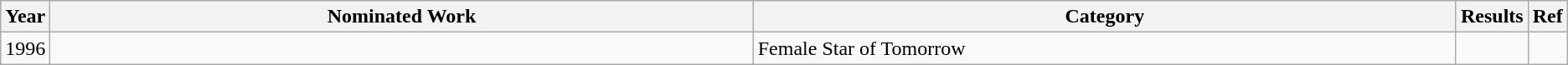<table class="wikitable">
<tr>
<th scope="col" style="width:1em;">Year</th>
<th scope="col" style="width:35em;">Nominated Work</th>
<th scope="col" style="width:35em;">Category</th>
<th scope="col" style="width:1em;">Results</th>
<th scope="col" style="width:1em;">Ref</th>
</tr>
<tr>
<td>1996</td>
<td></td>
<td>Female Star of Tomorrow</td>
<td></td>
<td></td>
</tr>
</table>
